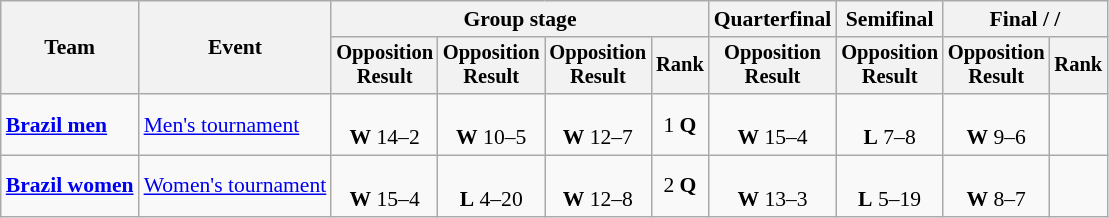<table class=wikitable style=font-size:90%;text-align:center>
<tr>
<th rowspan=2>Team</th>
<th rowspan=2>Event</th>
<th colspan=4>Group stage</th>
<th>Quarterfinal</th>
<th>Semifinal</th>
<th colspan=2>Final /  / </th>
</tr>
<tr style=font-size:95%>
<th>Opposition<br>Result</th>
<th>Opposition<br>Result</th>
<th>Opposition<br>Result</th>
<th>Rank</th>
<th>Opposition<br>Result</th>
<th>Opposition<br>Result</th>
<th>Opposition<br>Result</th>
<th>Rank</th>
</tr>
<tr>
<td align=left><strong><a href='#'>Brazil men</a></strong></td>
<td align=left><a href='#'>Men's tournament</a></td>
<td><br><strong>W</strong> 14–2</td>
<td><br><strong>W</strong> 10–5</td>
<td><br><strong>W</strong> 12–7</td>
<td>1 <strong>Q</strong></td>
<td><br><strong>W</strong> 15–4</td>
<td><br><strong>L</strong> 7–8</td>
<td><br><strong>W</strong> 9–6</td>
<td></td>
</tr>
<tr>
<td align=left><strong><a href='#'>Brazil women</a></strong></td>
<td align=left><a href='#'>Women's tournament</a></td>
<td><br><strong>W</strong> 15–4</td>
<td><br><strong>L</strong> 4–20</td>
<td><br><strong>W</strong> 12–8</td>
<td>2 <strong>Q</strong></td>
<td><br><strong>W</strong> 13–3</td>
<td><br><strong>L</strong> 5–19</td>
<td><br><strong>W</strong> 8–7</td>
<td></td>
</tr>
</table>
